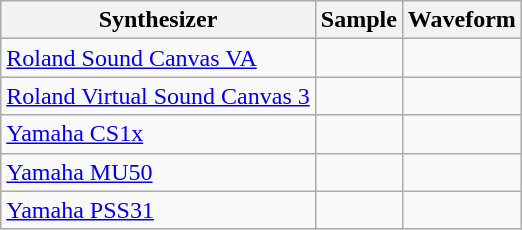<table class="wikitable">
<tr>
<th>Synthesizer</th>
<th>Sample</th>
<th>Waveform</th>
</tr>
<tr>
<td><a href='#'>Roland Sound Canvas VA</a></td>
<td></td>
<td></td>
</tr>
<tr>
<td><a href='#'>Roland Virtual Sound Canvas 3</a></td>
<td></td>
<td></td>
</tr>
<tr>
<td><a href='#'>Yamaha CS1x</a></td>
<td></td>
<td></td>
</tr>
<tr>
<td><a href='#'>Yamaha MU50</a></td>
<td></td>
<td></td>
</tr>
<tr>
<td><a href='#'>Yamaha PSS31</a></td>
<td></td>
<td></td>
</tr>
</table>
